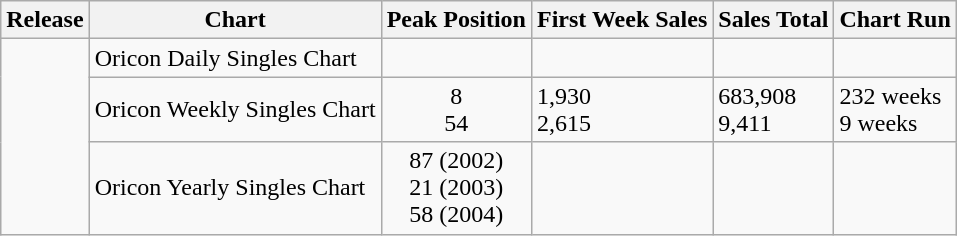<table class="wikitable">
<tr>
<th>Release</th>
<th>Chart</th>
<th>Peak Position</th>
<th>First Week Sales</th>
<th>Sales Total</th>
<th>Chart Run</th>
</tr>
<tr>
<td rowspan="3"><br></td>
<td>Oricon Daily Singles Chart</td>
<td align="center"></td>
<td></td>
<td></td>
<td></td>
</tr>
<tr>
<td>Oricon Weekly Singles Chart</td>
<td align="center">8<br>54</td>
<td>1,930<br>2,615</td>
<td>683,908<br>9,411</td>
<td>232 weeks<br>9 weeks</td>
</tr>
<tr>
<td>Oricon Yearly Singles Chart</td>
<td align="center">87 (2002)<br>21 (2003)<br>58 (2004)</td>
<td></td>
<td></td>
<td></td>
</tr>
</table>
